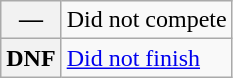<table class="wikitable">
<tr>
<th scope="row">—</th>
<td>Did not compete</td>
</tr>
<tr>
<th scope="row">DNF</th>
<td><a href='#'>Did not finish</a></td>
</tr>
</table>
